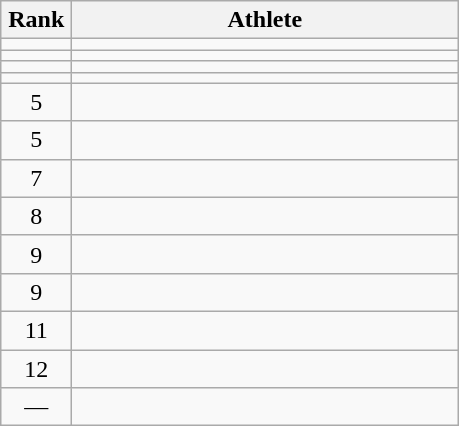<table class="wikitable" style="text-align: center;">
<tr>
<th width=40>Rank</th>
<th width=250>Athlete</th>
</tr>
<tr>
<td></td>
<td align="left"></td>
</tr>
<tr>
<td></td>
<td align="left"></td>
</tr>
<tr>
<td></td>
<td align="left"></td>
</tr>
<tr>
<td></td>
<td align="left"></td>
</tr>
<tr>
<td>5</td>
<td align="left"></td>
</tr>
<tr>
<td>5</td>
<td align="left"></td>
</tr>
<tr>
<td>7</td>
<td align="left"></td>
</tr>
<tr>
<td>8</td>
<td align="left"></td>
</tr>
<tr>
<td>9</td>
<td align="left"></td>
</tr>
<tr>
<td>9</td>
<td align="left"></td>
</tr>
<tr>
<td>11</td>
<td align="left"></td>
</tr>
<tr>
<td>12</td>
<td align="left"></td>
</tr>
<tr>
<td>—</td>
<td align="left"></td>
</tr>
</table>
